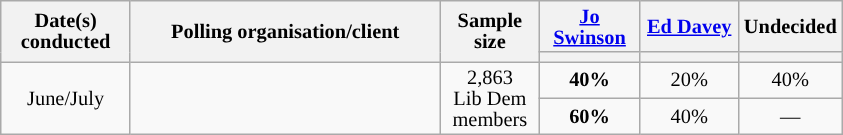<table class="wikitable collapsible " style="text-align:center;font-size:85%;line-height:14px">
<tr>
<th style="width:80px;" rowspan="2">Date(s)<br>conducted</th>
<th style="width:200px;" rowspan="2">Polling organisation/client</th>
<th style="width:60px;" rowspan="2">Sample size</th>
<th style="width:60px;" class="unsortable"><a href='#'>Jo <br> Swinson</a></th>
<th style="width:60px;" class="unsortable"><a href='#'>Ed Davey</a></th>
<th style="width:60px;" class="unsortable">Undecided</th>
</tr>
<tr>
<th class="unsortable" style="color:inherit;background:"></th>
<th class="unsortable" style="color:inherit;background:"></th>
<th class="unsortable" style="color:inherit;background:"></th>
</tr>
<tr>
<td rowspan="2">June/July</td>
<td rowspan="2"></td>
<td rowspan="2">2,863 <br> Lib Dem members</td>
<td><strong>40%</strong></td>
<td>20%</td>
<td>40%</td>
</tr>
<tr>
<td><strong>60%</strong></td>
<td>40%</td>
<td>—</td>
</tr>
</table>
